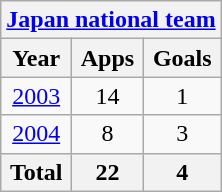<table class="wikitable" style="text-align:center">
<tr>
<th colspan=3><a href='#'>Japan national team</a></th>
</tr>
<tr>
<th>Year</th>
<th>Apps</th>
<th>Goals</th>
</tr>
<tr>
<td><a href='#'>2003</a></td>
<td>14</td>
<td>1</td>
</tr>
<tr>
<td><a href='#'>2004</a></td>
<td>8</td>
<td>3</td>
</tr>
<tr>
<th>Total</th>
<th>22</th>
<th>4</th>
</tr>
</table>
